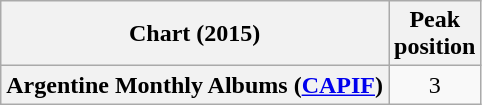<table class="wikitable plainrowheaders" style="text-align:center">
<tr>
<th scope="col">Chart (2015)</th>
<th scope="col">Peak<br> position</th>
</tr>
<tr>
<th scope="row">Argentine Monthly Albums (<a href='#'>CAPIF</a>)</th>
<td>3</td>
</tr>
</table>
